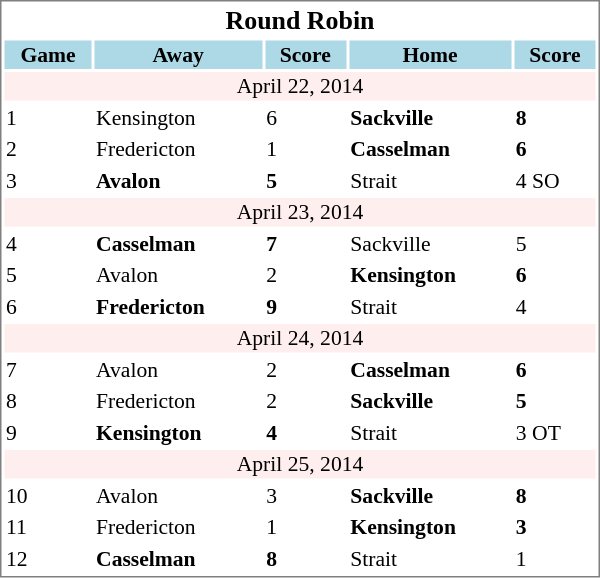<table cellpadding="0">
<tr align="left" style="vertical-align: top">
<td></td>
<td><br><table cellpadding="1" width="400px" style="font-size: 90%; border: 1px solid gray;">
<tr align="center" style="font-size: larger;">
<td colspan=7><strong>Round Robin</strong></td>
</tr>
<tr style="background:lightblue;">
<th>Game</th>
<th>Away</th>
<th>Score</th>
<th>Home</th>
<th>Score</th>
</tr>
<tr align="center" bgcolor="#ffeeee">
<td colspan="5">April 22, 2014</td>
</tr>
<tr>
<td>1</td>
<td>Kensington</td>
<td>6</td>
<td><strong>Sackville</strong></td>
<td><strong>8</strong></td>
</tr>
<tr>
<td>2</td>
<td>Fredericton</td>
<td>1</td>
<td><strong>Casselman</strong></td>
<td><strong>6</strong></td>
</tr>
<tr>
<td>3</td>
<td><strong>Avalon</strong></td>
<td><strong>5</strong></td>
<td>Strait</td>
<td>4 SO</td>
</tr>
<tr align="center" bgcolor="#ffeeee">
<td colspan="5">April 23, 2014</td>
</tr>
<tr>
<td>4</td>
<td><strong>Casselman</strong></td>
<td><strong>7</strong></td>
<td>Sackville</td>
<td>5</td>
</tr>
<tr>
<td>5</td>
<td>Avalon</td>
<td>2</td>
<td><strong>Kensington</strong></td>
<td><strong>6</strong></td>
</tr>
<tr>
<td>6</td>
<td><strong>Fredericton</strong></td>
<td><strong>9</strong></td>
<td>Strait</td>
<td>4</td>
</tr>
<tr align="center" bgcolor="#ffeeee">
<td colspan="5">April 24, 2014</td>
</tr>
<tr>
<td>7</td>
<td>Avalon</td>
<td>2</td>
<td><strong>Casselman</strong></td>
<td><strong>6</strong></td>
</tr>
<tr>
<td>8</td>
<td>Fredericton</td>
<td>2</td>
<td><strong>Sackville</strong></td>
<td><strong>5</strong></td>
</tr>
<tr>
<td>9</td>
<td><strong>Kensington</strong></td>
<td><strong>4</strong></td>
<td>Strait</td>
<td>3 OT</td>
</tr>
<tr align="center" bgcolor="#ffeeee">
<td colspan="5">April 25, 2014</td>
</tr>
<tr>
<td>10</td>
<td>Avalon</td>
<td>3</td>
<td><strong>Sackville</strong></td>
<td><strong>8</strong></td>
</tr>
<tr>
<td>11</td>
<td>Fredericton</td>
<td>1</td>
<td><strong>Kensington</strong></td>
<td><strong>3</strong></td>
</tr>
<tr>
<td>12</td>
<td><strong>Casselman</strong></td>
<td><strong>8</strong></td>
<td>Strait</td>
<td>1</td>
</tr>
</table>
</td>
</tr>
</table>
